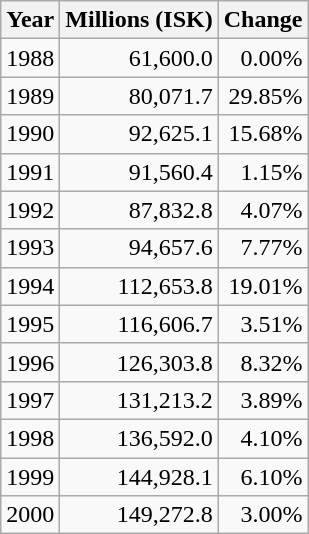<table class="wikitable" style="text-align: right;">
<tr>
<th>Year</th>
<th>Millions (ISK)</th>
<th>Change</th>
</tr>
<tr>
<td>1988</td>
<td>61,600.0</td>
<td> 0.00%</td>
</tr>
<tr>
<td>1989</td>
<td>80,071.7</td>
<td> 29.85%</td>
</tr>
<tr>
<td>1990</td>
<td>92,625.1</td>
<td> 15.68%</td>
</tr>
<tr>
<td>1991</td>
<td>91,560.4</td>
<td> 1.15%</td>
</tr>
<tr>
<td>1992</td>
<td>87,832.8</td>
<td> 4.07%</td>
</tr>
<tr>
<td>1993</td>
<td>94,657.6</td>
<td> 7.77%</td>
</tr>
<tr>
<td>1994</td>
<td>112,653.8</td>
<td> 19.01%</td>
</tr>
<tr>
<td>1995</td>
<td>116,606.7</td>
<td> 3.51%</td>
</tr>
<tr>
<td>1996</td>
<td>126,303.8</td>
<td> 8.32%</td>
</tr>
<tr>
<td>1997</td>
<td>131,213.2</td>
<td> 3.89%</td>
</tr>
<tr>
<td>1998</td>
<td>136,592.0</td>
<td> 4.10%</td>
</tr>
<tr>
<td>1999</td>
<td>144,928.1</td>
<td> 6.10%</td>
</tr>
<tr>
<td>2000</td>
<td>149,272.8</td>
<td> 3.00%</td>
</tr>
</table>
